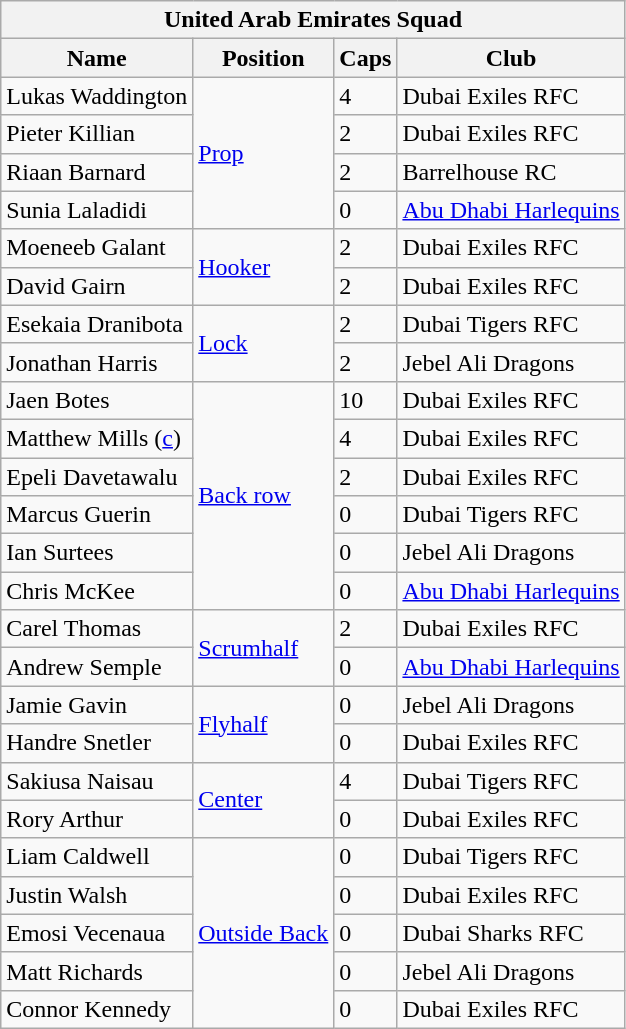<table class="wikitable mw-collapsible mw-collapsed">
<tr>
<th colspan="4">United Arab Emirates Squad</th>
</tr>
<tr>
<th>Name</th>
<th>Position</th>
<th>Caps</th>
<th>Club</th>
</tr>
<tr>
<td>Lukas Waddington</td>
<td rowspan="4"><a href='#'>Prop</a></td>
<td>4</td>
<td> Dubai Exiles RFC</td>
</tr>
<tr>
<td>Pieter Killian</td>
<td>2</td>
<td> Dubai Exiles RFC</td>
</tr>
<tr>
<td>Riaan Barnard</td>
<td>2</td>
<td>  Barrelhouse RC</td>
</tr>
<tr>
<td>Sunia Laladidi</td>
<td>0</td>
<td>  <a href='#'>Abu Dhabi Harlequins</a></td>
</tr>
<tr>
<td>Moeneeb Galant</td>
<td rowspan="2"><a href='#'>Hooker</a></td>
<td>2</td>
<td> Dubai Exiles RFC</td>
</tr>
<tr>
<td>David Gairn</td>
<td>2</td>
<td> Dubai Exiles RFC</td>
</tr>
<tr>
<td>Esekaia Dranibota</td>
<td rowspan="2"><a href='#'>Lock</a></td>
<td>2</td>
<td> Dubai Tigers RFC</td>
</tr>
<tr>
<td>Jonathan Harris</td>
<td>2</td>
<td> Jebel Ali Dragons</td>
</tr>
<tr>
<td>Jaen Botes</td>
<td rowspan="6"><a href='#'>Back row</a></td>
<td>10</td>
<td> Dubai Exiles RFC</td>
</tr>
<tr>
<td>Matthew Mills (<a href='#'>c</a>)</td>
<td>4</td>
<td> Dubai Exiles RFC</td>
</tr>
<tr>
<td>Epeli Davetawalu</td>
<td>2</td>
<td> Dubai Exiles RFC</td>
</tr>
<tr>
<td>Marcus Guerin</td>
<td>0</td>
<td> Dubai Tigers RFC</td>
</tr>
<tr>
<td>Ian Surtees</td>
<td>0</td>
<td> Jebel Ali Dragons</td>
</tr>
<tr>
<td>Chris McKee</td>
<td>0</td>
<td>  <a href='#'>Abu Dhabi Harlequins</a></td>
</tr>
<tr>
<td>Carel Thomas</td>
<td rowspan="2"><a href='#'>Scrumhalf</a></td>
<td>2</td>
<td> Dubai Exiles RFC</td>
</tr>
<tr>
<td>Andrew Semple</td>
<td>0</td>
<td>  <a href='#'>Abu Dhabi Harlequins</a></td>
</tr>
<tr>
<td>Jamie Gavin</td>
<td rowspan="2"><a href='#'>Flyhalf</a></td>
<td>0</td>
<td> Jebel Ali Dragons</td>
</tr>
<tr>
<td>Handre Snetler</td>
<td>0</td>
<td> Dubai Exiles RFC</td>
</tr>
<tr>
<td>Sakiusa Naisau</td>
<td rowspan="2"><a href='#'>Center</a></td>
<td>4</td>
<td> Dubai Tigers RFC</td>
</tr>
<tr>
<td>Rory Arthur</td>
<td>0</td>
<td> Dubai Exiles RFC</td>
</tr>
<tr>
<td>Liam Caldwell</td>
<td rowspan="5"><a href='#'>Outside Back</a></td>
<td>0</td>
<td> Dubai Tigers RFC</td>
</tr>
<tr>
<td>Justin Walsh</td>
<td>0</td>
<td> Dubai Exiles RFC</td>
</tr>
<tr>
<td>Emosi Vecenaua</td>
<td>0</td>
<td> Dubai Sharks RFC</td>
</tr>
<tr>
<td>Matt Richards</td>
<td>0</td>
<td> Jebel Ali Dragons</td>
</tr>
<tr>
<td>Connor Kennedy</td>
<td>0</td>
<td> Dubai Exiles RFC</td>
</tr>
</table>
